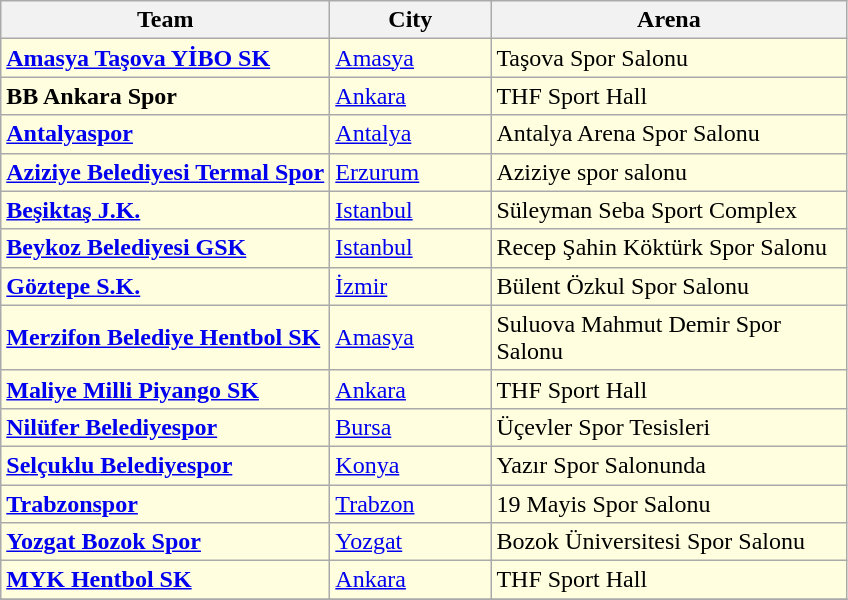<table class="wikitable sortable">
<tr>
<th>Team</th>
<th width=100>City</th>
<th width=230>Arena</th>
</tr>
<tr bgcolor=ffffe0>
<td><strong><a href='#'>Amasya Taşova YİBO SK</a></strong></td>
<td><a href='#'>Amasya</a></td>
<td>Taşova Spor Salonu</td>
</tr>
<tr bgcolor=ffffe0>
<td><strong>BB Ankara Spor</strong></td>
<td><a href='#'>Ankara</a></td>
<td>THF Sport Hall</td>
</tr>
<tr bgcolor=ffffe0>
<td><strong><a href='#'>Antalyaspor</a></strong></td>
<td><a href='#'>Antalya</a></td>
<td>Antalya Arena Spor Salonu</td>
</tr>
<tr bgcolor=ffffe0>
<td><strong><a href='#'>Aziziye Belediyesi Termal Spor</a></strong></td>
<td><a href='#'>Erzurum</a></td>
<td>Aziziye spor salonu</td>
</tr>
<tr bgcolor=ffffe0>
<td><strong><a href='#'>Beşiktaş J.K.</a></strong></td>
<td><a href='#'>Istanbul</a></td>
<td>Süleyman Seba Sport Complex</td>
</tr>
<tr bgcolor=ffffe0>
<td><strong><a href='#'>Beykoz Belediyesi GSK</a></strong></td>
<td><a href='#'>Istanbul</a></td>
<td>Recep Şahin Köktürk Spor Salonu</td>
</tr>
<tr bgcolor=ffffe0>
<td><strong><a href='#'>Göztepe S.K.</a></strong></td>
<td><a href='#'>İzmir</a></td>
<td>Bülent Özkul Spor Salonu</td>
</tr>
<tr bgcolor=ffffe0>
<td><strong><a href='#'>Merzifon Belediye Hentbol SK</a></strong></td>
<td><a href='#'>Amasya</a></td>
<td>Suluova Mahmut Demir Spor Salonu</td>
</tr>
<tr bgcolor=ffffe0>
<td><strong><a href='#'>Maliye Milli Piyango SK</a></strong></td>
<td><a href='#'>Ankara</a></td>
<td>THF Sport Hall</td>
</tr>
<tr bgcolor=ffffe0>
<td><strong><a href='#'>Nilüfer Belediyespor</a></strong></td>
<td><a href='#'>Bursa</a></td>
<td>Üçevler Spor Tesisleri</td>
</tr>
<tr bgcolor=ffffe0>
<td><strong><a href='#'>Selçuklu Belediyespor</a></strong></td>
<td><a href='#'>Konya</a></td>
<td>Yazır Spor Salonunda</td>
</tr>
<tr bgcolor=ffffe0>
<td><strong><a href='#'>Trabzonspor</a></strong></td>
<td><a href='#'>Trabzon</a></td>
<td>19 Mayis Spor Salonu</td>
</tr>
<tr bgcolor=ffffe0>
<td><strong><a href='#'>Yozgat Bozok Spor</a></strong></td>
<td><a href='#'>Yozgat</a></td>
<td>Bozok Üniversitesi Spor Salonu</td>
</tr>
<tr bgcolor=ffffe0>
<td><strong><a href='#'>MYK Hentbol SK</a></strong></td>
<td><a href='#'>Ankara</a></td>
<td>THF Sport Hall</td>
</tr>
<tr>
</tr>
</table>
